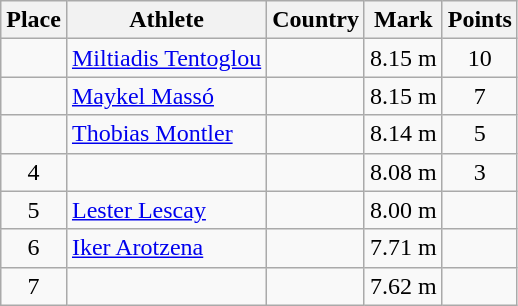<table class="wikitable">
<tr>
<th>Place</th>
<th>Athlete</th>
<th>Country</th>
<th>Mark</th>
<th>Points</th>
</tr>
<tr>
<td align=center></td>
<td><a href='#'>Miltiadis Tentoglou</a></td>
<td></td>
<td>8.15 m</td>
<td align=center>10</td>
</tr>
<tr>
<td align=center></td>
<td><a href='#'>Maykel Massó</a></td>
<td></td>
<td>8.15 m</td>
<td align=center>7</td>
</tr>
<tr>
<td align=center></td>
<td><a href='#'>Thobias Montler</a></td>
<td></td>
<td>8.14 m</td>
<td align=center>5</td>
</tr>
<tr>
<td align=center>4</td>
<td></td>
<td></td>
<td>8.08 m</td>
<td align=center>3</td>
</tr>
<tr>
<td align=center>5</td>
<td><a href='#'>Lester Lescay</a></td>
<td></td>
<td>8.00 m</td>
<td align=center></td>
</tr>
<tr>
<td align=center>6</td>
<td><a href='#'>Iker Arotzena</a></td>
<td></td>
<td>7.71 m</td>
<td align=center></td>
</tr>
<tr>
<td align=center>7</td>
<td></td>
<td></td>
<td>7.62 m</td>
<td align=center></td>
</tr>
</table>
